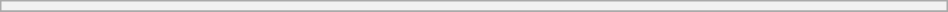<table class="wikitable sortable collapsible collapsed" style="min-width:50%">
<tr>
<th colspan=6 style="font-size:88%"><a href='#'></a></th>
</tr>
<tr>
</tr>
</table>
